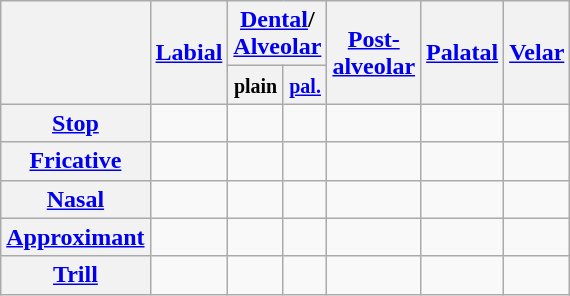<table class="wikitable" style="text-align:center">
<tr>
<th rowspan="2"></th>
<th rowspan="2"><a href='#'>Labial</a></th>
<th colspan="2"><a href='#'>Dental</a>/<br><a href='#'>Alveolar</a></th>
<th rowspan="2"><a href='#'>Post-<br>alveolar</a></th>
<th rowspan="2"><a href='#'>Palatal</a></th>
<th rowspan="2"><a href='#'>Velar</a></th>
</tr>
<tr>
<th><small>plain</small></th>
<th><small><a href='#'>pal.</a></small></th>
</tr>
<tr>
<th><a href='#'>Stop</a></th>
<td> </td>
<td> </td>
<td> </td>
<td></td>
<td> </td>
<td> </td>
</tr>
<tr>
<th><a href='#'>Fricative</a></th>
<td></td>
<td> </td>
<td></td>
<td> </td>
<td> </td>
<td> </td>
</tr>
<tr>
<th><a href='#'>Nasal</a></th>
<td> </td>
<td> </td>
<td> </td>
<td></td>
<td></td>
<td></td>
</tr>
<tr>
<th><a href='#'>Approximant</a></th>
<td> </td>
<td> </td>
<td> </td>
<td></td>
<td> </td>
<td></td>
</tr>
<tr>
<th><a href='#'>Trill</a></th>
<td></td>
<td> </td>
<td></td>
<td></td>
<td></td>
<td></td>
</tr>
</table>
